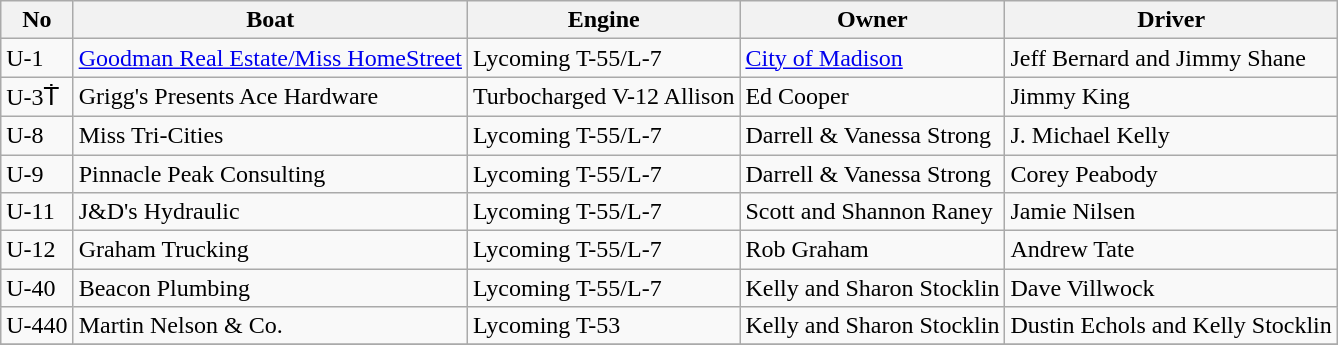<table class="wikitable">
<tr>
<th>No</th>
<th>Boat</th>
<th>Engine</th>
<th>Owner</th>
<th>Driver</th>
</tr>
<tr>
<td>U-1</td>
<td><a href='#'>Goodman Real Estate/Miss HomeStreet</a></td>
<td>Lycoming T-55/L-7</td>
<td><a href='#'>City of Madison</a></td>
<td>Jeff Bernard and Jimmy Shane</td>
</tr>
<tr>
<td>U-3Ṫ</td>
<td>Grigg's Presents Ace Hardware</td>
<td>Turbocharged V-12 Allison</td>
<td>Ed Cooper</td>
<td>Jimmy King</td>
</tr>
<tr>
<td>U-8</td>
<td>Miss Tri-Cities</td>
<td>Lycoming T-55/L-7</td>
<td>Darrell & Vanessa Strong</td>
<td>J. Michael Kelly</td>
</tr>
<tr>
<td>U-9</td>
<td>Pinnacle Peak Consulting</td>
<td>Lycoming T-55/L-7</td>
<td>Darrell & Vanessa Strong</td>
<td>Corey Peabody</td>
</tr>
<tr>
<td>U-11</td>
<td>J&D's Hydraulic</td>
<td>Lycoming T-55/L-7</td>
<td>Scott and Shannon Raney</td>
<td>Jamie Nilsen</td>
</tr>
<tr>
<td>U-12</td>
<td>Graham Trucking</td>
<td>Lycoming T-55/L-7</td>
<td>Rob Graham</td>
<td>Andrew Tate</td>
</tr>
<tr>
<td>U-40</td>
<td>Beacon Plumbing</td>
<td>Lycoming T-55/L-7</td>
<td>Kelly and Sharon Stocklin</td>
<td>Dave Villwock</td>
</tr>
<tr>
<td>U-440</td>
<td>Martin Nelson & Co.</td>
<td>Lycoming T-53</td>
<td>Kelly and Sharon Stocklin</td>
<td>Dustin Echols and Kelly Stocklin</td>
</tr>
<tr>
</tr>
</table>
